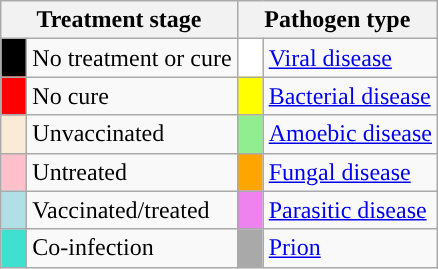<table class="wikitable">
<tr>
<th colspan=2>Treatment stage</th>
<th colspan=2>Pathogen type</th>
</tr>
<tr>
<td style="background:black;width:10px;"></td>
<td>No treatment or cure</td>
<td style="background:white;width:10px;"></td>
<td><a href='#'>Viral disease</a></td>
</tr>
<tr>
<td style="background:red;"></td>
<td>No cure</td>
<td style="background:yellow;"></td>
<td><a href='#'>Bacterial disease</a></td>
</tr>
<tr>
<td style="background:AntiqueWhite;"></td>
<td>Unvaccinated</td>
<td style="background:lightgreen;"></td>
<td><a href='#'>Amoebic disease</a></td>
</tr>
<tr>
<td style="background:pink;"></td>
<td>Untreated</td>
<td style="background:orange;"></td>
<td><a href='#'>Fungal disease</a></td>
</tr>
<tr>
<td style="background:PowderBlue;"></td>
<td>Vaccinated/treated</td>
<td style="background:violet;"></td>
<td><a href='#'>Parasitic disease</a></td>
</tr>
<tr>
<td style="background:turquoise;width:10px;"></td>
<td>Co-infection</td>
<td style="background:darkgrey;width:10px;"></td>
<td><a href='#'>Prion</a></td>
</tr>
</table>
